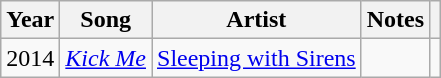<table class="wikitable">
<tr>
<th>Year</th>
<th>Song</th>
<th>Artist</th>
<th class="unsortable">Notes</th>
<th></th>
</tr>
<tr>
<td>2014</td>
<td><a href='#'><em>Kick Me</em></a></td>
<td><a href='#'>Sleeping with Sirens</a></td>
<td></td>
<td></td>
</tr>
</table>
